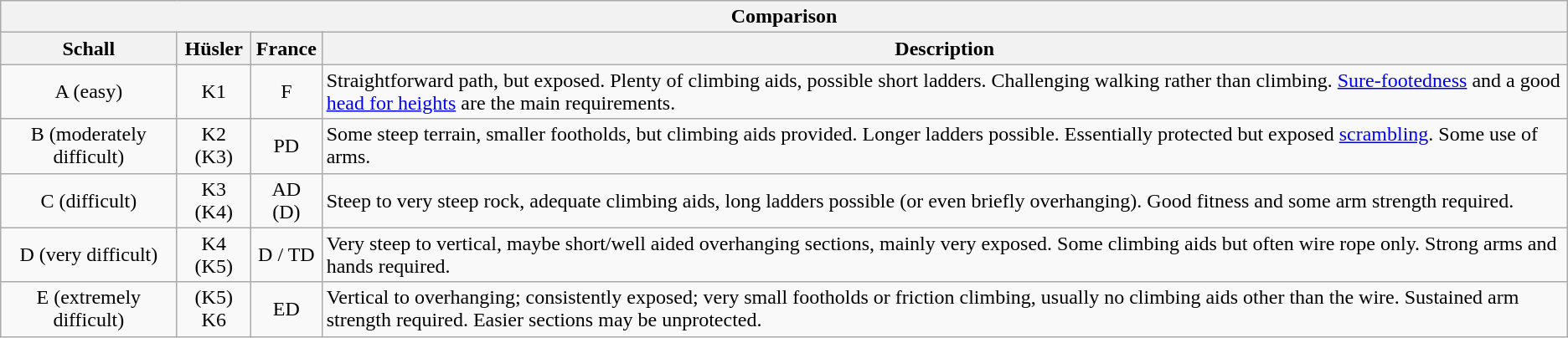<table class="wikitable zebra" style="text-align:center">
<tr>
<th colspan="4">Comparison</th>
</tr>
<tr>
<th>Schall</th>
<th>Hüsler</th>
<th>France</th>
<th>Description</th>
</tr>
<tr>
<td>A (easy)</td>
<td>K1</td>
<td>F</td>
<td style="text-align:left">Straightforward path, but exposed. Plenty of climbing aids, possible short ladders. Challenging walking rather than climbing. <a href='#'>Sure-footedness</a> and a good <a href='#'>head for heights</a> are the main requirements.</td>
</tr>
<tr>
<td>B (moderately difficult)</td>
<td>K2 (K3)</td>
<td>PD</td>
<td style="text-align:left">Some steep terrain, smaller footholds, but climbing aids provided. Longer ladders possible. Essentially protected but exposed <a href='#'>scrambling</a>. Some use of arms.</td>
</tr>
<tr>
<td>C (difficult)</td>
<td>K3 (K4)</td>
<td>AD (D)</td>
<td style="text-align:left">Steep to very steep rock, adequate climbing aids, long ladders possible (or even briefly overhanging). Good fitness and some arm strength required.</td>
</tr>
<tr>
<td>D (very difficult)</td>
<td>K4 (K5)</td>
<td>D / TD</td>
<td style="text-align:left">Very steep to vertical, maybe short/well aided overhanging sections, mainly very exposed. Some climbing aids but often wire rope only. Strong arms and hands required.</td>
</tr>
<tr>
<td>E (extremely difficult)</td>
<td>(K5) K6</td>
<td>ED</td>
<td style="text-align:left">Vertical to overhanging; consistently exposed; very small footholds or friction climbing, usually no climbing aids other than the wire. Sustained arm strength required. Easier sections may be unprotected.</td>
</tr>
</table>
